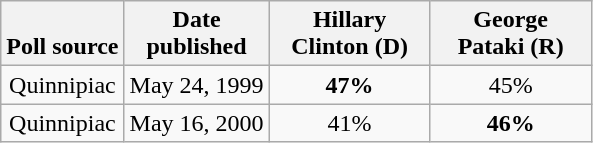<table class="wikitable">
<tr valign=bottom>
<th>Poll source</th>
<th>Date<br>published</th>
<th style="width:100px;">Hillary<br>Clinton (D)</th>
<th style="width:100px;">George<br>Pataki (R)</th>
</tr>
<tr>
<td align=center>Quinnipiac</td>
<td align=center>May 24, 1999</td>
<td align=center ><strong>47%</strong></td>
<td align=center>45%</td>
</tr>
<tr>
<td align=center>Quinnipiac</td>
<td align=center>May 16, 2000</td>
<td align=center>41%</td>
<td align=center ><strong>46%</strong></td>
</tr>
</table>
